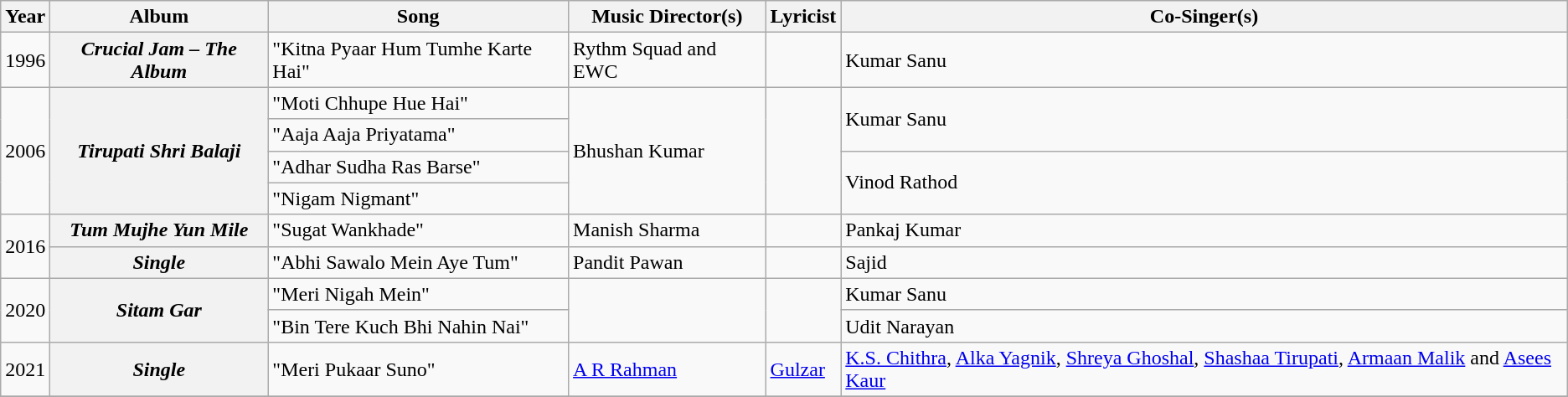<table class="wikitable sortable">
<tr>
<th>Year</th>
<th>Album</th>
<th>Song</th>
<th>Music Director(s)</th>
<th>Lyricist</th>
<th>Co-Singer(s)</th>
</tr>
<tr>
<td>1996</td>
<th><em>Crucial Jam – The Album</em></th>
<td>"Kitna Pyaar Hum Tumhe Karte Hai"</td>
<td>Rythm Squad and EWC</td>
<td></td>
<td>Kumar Sanu</td>
</tr>
<tr>
<td rowspan=4>2006</td>
<th rowspan=4><em>Tirupati Shri Balaji</em></th>
<td>"Moti Chhupe Hue Hai"</td>
<td rowspan=4>Bhushan Kumar</td>
<td rowspan=4></td>
<td rowspan=2>Kumar Sanu</td>
</tr>
<tr>
<td>"Aaja Aaja Priyatama"</td>
</tr>
<tr>
<td>"Adhar Sudha Ras Barse"</td>
<td rowspan=2>Vinod Rathod</td>
</tr>
<tr>
<td>"Nigam Nigmant"</td>
</tr>
<tr>
<td rowspan=2>2016</td>
<th><em>Tum Mujhe Yun Mile</em></th>
<td>"Sugat Wankhade"</td>
<td>Manish Sharma</td>
<td></td>
<td>Pankaj Kumar</td>
</tr>
<tr>
<th><em>Single</em></th>
<td>"Abhi Sawalo Mein Aye Tum"</td>
<td>Pandit Pawan</td>
<td></td>
<td>Sajid</td>
</tr>
<tr>
<td rowspan=2>2020</td>
<th rowspan=2><em>Sitam Gar</em></th>
<td>"Meri Nigah Mein"</td>
<td rowspan=2></td>
<td rowspan=2></td>
<td>Kumar Sanu</td>
</tr>
<tr>
<td>"Bin Tere Kuch Bhi Nahin Nai"</td>
<td>Udit Narayan</td>
</tr>
<tr>
<td>2021</td>
<th><em>Single</em></th>
<td>"Meri Pukaar Suno"</td>
<td><a href='#'>A R Rahman</a></td>
<td><a href='#'>Gulzar</a></td>
<td><a href='#'>K.S. Chithra</a>, <a href='#'>Alka Yagnik</a>, <a href='#'>Shreya Ghoshal</a>, <a href='#'>Shashaa Tirupati</a>, <a href='#'>Armaan Malik</a> and <a href='#'>Asees Kaur</a></td>
</tr>
<tr>
</tr>
</table>
